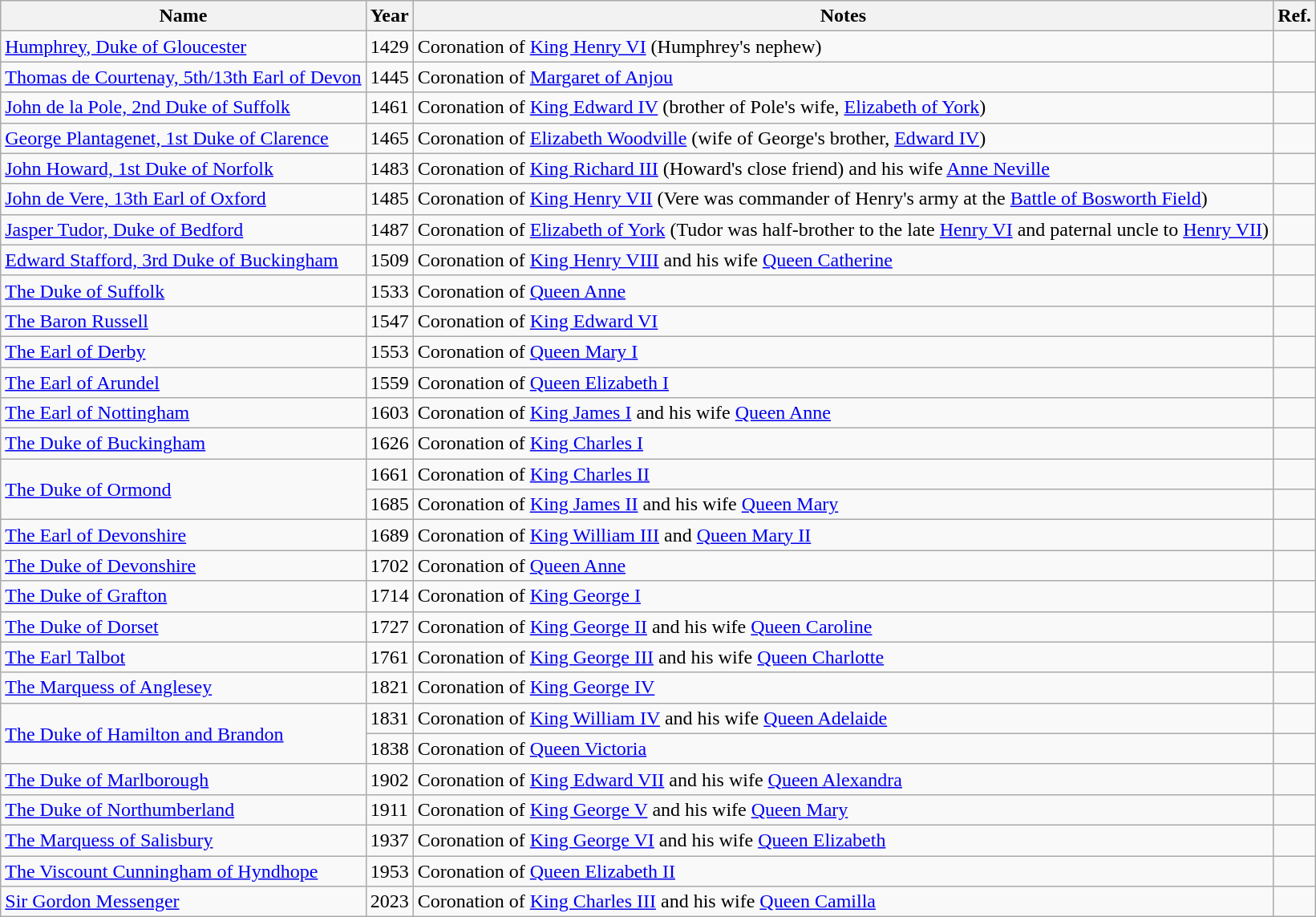<table class="wikitable">
<tr>
<th>Name</th>
<th>Year</th>
<th>Notes</th>
<th><abbr>Ref.</abbr></th>
</tr>
<tr>
<td><a href='#'>Humphrey, Duke of Gloucester</a></td>
<td>1429</td>
<td>Coronation of <a href='#'>King Henry VI</a> (Humphrey's nephew)</td>
<td></td>
</tr>
<tr>
<td><a href='#'>Thomas de Courtenay, 5th/13th Earl of Devon</a></td>
<td>1445</td>
<td>Coronation of <a href='#'>Margaret of Anjou</a></td>
<td></td>
</tr>
<tr>
<td><a href='#'>John de la Pole, 2nd Duke of Suffolk</a></td>
<td>1461</td>
<td>Coronation of <a href='#'>King Edward IV</a> (brother of Pole's wife, <a href='#'>Elizabeth of York</a>)</td>
<td></td>
</tr>
<tr>
<td><a href='#'>George Plantagenet, 1st Duke of Clarence</a></td>
<td>1465</td>
<td>Coronation of <a href='#'>Elizabeth Woodville</a> (wife of George's brother, <a href='#'>Edward IV</a>)</td>
<td></td>
</tr>
<tr>
<td><a href='#'>John Howard, 1st Duke of Norfolk</a></td>
<td>1483</td>
<td>Coronation of <a href='#'>King Richard III</a> (Howard's close friend) and his wife <a href='#'>Anne Neville</a></td>
<td></td>
</tr>
<tr>
<td><a href='#'>John de Vere, 13th Earl of Oxford</a></td>
<td>1485</td>
<td>Coronation of <a href='#'>King Henry VII</a> (Vere was commander of Henry's army at the <a href='#'>Battle of Bosworth Field</a>)</td>
<td></td>
</tr>
<tr>
<td><a href='#'>Jasper Tudor, Duke of Bedford</a></td>
<td>1487</td>
<td>Coronation of <a href='#'>Elizabeth of York</a> (Tudor was half-brother to the late <a href='#'>Henry VI</a> and paternal uncle to <a href='#'>Henry VII</a>)</td>
<td></td>
</tr>
<tr>
<td><a href='#'>Edward Stafford, 3rd Duke of Buckingham</a></td>
<td>1509</td>
<td>Coronation of <a href='#'>King Henry VIII</a> and his wife <a href='#'>Queen Catherine</a></td>
<td></td>
</tr>
<tr>
<td><a href='#'>The Duke of Suffolk</a></td>
<td>1533</td>
<td>Coronation of <a href='#'>Queen Anne</a></td>
<td></td>
</tr>
<tr>
<td><a href='#'>The Baron Russell</a></td>
<td>1547</td>
<td>Coronation of <a href='#'>King Edward VI</a></td>
<td></td>
</tr>
<tr>
<td><a href='#'>The Earl of Derby</a></td>
<td>1553</td>
<td>Coronation of <a href='#'>Queen Mary I</a></td>
<td></td>
</tr>
<tr>
<td><a href='#'>The Earl of Arundel</a></td>
<td>1559</td>
<td>Coronation of <a href='#'>Queen Elizabeth I</a></td>
<td></td>
</tr>
<tr>
<td><a href='#'>The Earl of Nottingham</a></td>
<td>1603</td>
<td>Coronation of <a href='#'>King James I</a> and his wife <a href='#'>Queen Anne</a></td>
<td></td>
</tr>
<tr>
<td><a href='#'>The Duke of Buckingham</a></td>
<td>1626</td>
<td>Coronation of <a href='#'>King Charles I</a></td>
<td></td>
</tr>
<tr>
<td rowspan=2><a href='#'>The Duke of Ormond</a></td>
<td>1661</td>
<td>Coronation of <a href='#'>King Charles II</a></td>
<td></td>
</tr>
<tr>
<td>1685</td>
<td>Coronation of <a href='#'>King James II</a> and his wife <a href='#'>Queen Mary</a></td>
<td></td>
</tr>
<tr>
<td><a href='#'>The Earl of Devonshire</a></td>
<td>1689</td>
<td>Coronation of <a href='#'>King William III</a> and <a href='#'>Queen Mary II</a></td>
<td></td>
</tr>
<tr>
<td><a href='#'>The Duke of Devonshire</a></td>
<td>1702</td>
<td>Coronation of <a href='#'>Queen Anne</a></td>
<td></td>
</tr>
<tr>
<td><a href='#'>The Duke of Grafton</a></td>
<td>1714</td>
<td>Coronation of <a href='#'>King George I</a></td>
<td></td>
</tr>
<tr>
<td><a href='#'>The Duke of Dorset</a></td>
<td>1727</td>
<td>Coronation of <a href='#'>King George II</a> and his wife <a href='#'>Queen Caroline</a></td>
<td></td>
</tr>
<tr>
<td><a href='#'>The Earl Talbot</a></td>
<td>1761</td>
<td>Coronation of <a href='#'>King George III</a> and his wife <a href='#'>Queen Charlotte</a></td>
<td></td>
</tr>
<tr>
<td><a href='#'>The Marquess of Anglesey</a></td>
<td>1821</td>
<td>Coronation of <a href='#'>King George IV</a></td>
<td></td>
</tr>
<tr>
<td rowspan=2><a href='#'>The Duke of Hamilton and Brandon</a></td>
<td>1831</td>
<td>Coronation of <a href='#'>King William IV</a> and his wife <a href='#'>Queen Adelaide</a></td>
<td></td>
</tr>
<tr>
<td>1838</td>
<td>Coronation of <a href='#'>Queen Victoria</a></td>
<td></td>
</tr>
<tr>
<td><a href='#'>The Duke of Marlborough</a></td>
<td>1902</td>
<td>Coronation of <a href='#'>King Edward VII</a> and his wife <a href='#'>Queen Alexandra</a></td>
<td></td>
</tr>
<tr>
<td><a href='#'>The Duke of Northumberland</a></td>
<td>1911</td>
<td>Coronation of <a href='#'>King George V</a> and his wife <a href='#'>Queen Mary</a></td>
<td></td>
</tr>
<tr>
<td><a href='#'>The Marquess of Salisbury</a></td>
<td>1937</td>
<td>Coronation of <a href='#'>King George VI</a> and his wife <a href='#'>Queen Elizabeth</a></td>
<td></td>
</tr>
<tr>
<td><a href='#'>The Viscount Cunningham of Hyndhope</a></td>
<td>1953</td>
<td>Coronation of <a href='#'>Queen Elizabeth II</a></td>
<td></td>
</tr>
<tr>
<td><a href='#'>Sir Gordon Messenger</a></td>
<td>2023</td>
<td>Coronation of <a href='#'>King Charles III</a> and his wife <a href='#'>Queen Camilla</a></td>
<td></td>
</tr>
</table>
